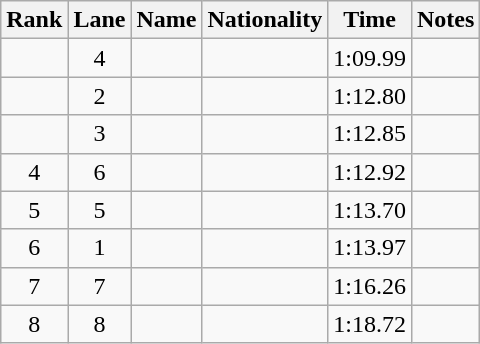<table class="wikitable sortable" style="text-align:center">
<tr>
<th>Rank</th>
<th>Lane</th>
<th>Name</th>
<th>Nationality</th>
<th>Time</th>
<th>Notes</th>
</tr>
<tr>
<td></td>
<td>4</td>
<td align=left></td>
<td align=left></td>
<td>1:09.99</td>
<td></td>
</tr>
<tr>
<td></td>
<td>2</td>
<td align=left></td>
<td align=left></td>
<td>1:12.80</td>
<td></td>
</tr>
<tr>
<td></td>
<td>3</td>
<td align=left></td>
<td align=left></td>
<td>1:12.85</td>
<td></td>
</tr>
<tr>
<td>4</td>
<td>6</td>
<td align=left></td>
<td align=left></td>
<td>1:12.92</td>
<td></td>
</tr>
<tr>
<td>5</td>
<td>5</td>
<td align=left></td>
<td align=left></td>
<td>1:13.70</td>
<td></td>
</tr>
<tr>
<td>6</td>
<td>1</td>
<td align=left></td>
<td align=left></td>
<td>1:13.97</td>
<td></td>
</tr>
<tr>
<td>7</td>
<td>7</td>
<td align=left></td>
<td align=left></td>
<td>1:16.26</td>
<td></td>
</tr>
<tr>
<td>8</td>
<td>8</td>
<td align=left></td>
<td align=left></td>
<td>1:18.72</td>
<td></td>
</tr>
</table>
